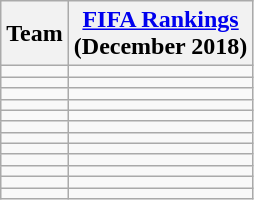<table class="wikitable sortable" style="text-align: left;">
<tr>
<th>Team</th>
<th><a href='#'>FIFA Rankings</a><br>(December 2018)</th>
</tr>
<tr>
<td></td>
<td></td>
</tr>
<tr>
<td></td>
<td></td>
</tr>
<tr>
<td></td>
<td></td>
</tr>
<tr>
<td></td>
<td></td>
</tr>
<tr>
<td></td>
<td></td>
</tr>
<tr>
<td></td>
<td></td>
</tr>
<tr>
<td></td>
<td></td>
</tr>
<tr>
<td></td>
<td></td>
</tr>
<tr>
<td></td>
<td></td>
</tr>
<tr>
<td></td>
<td></td>
</tr>
<tr>
<td></td>
<td></td>
</tr>
<tr>
<td></td>
<td></td>
</tr>
</table>
